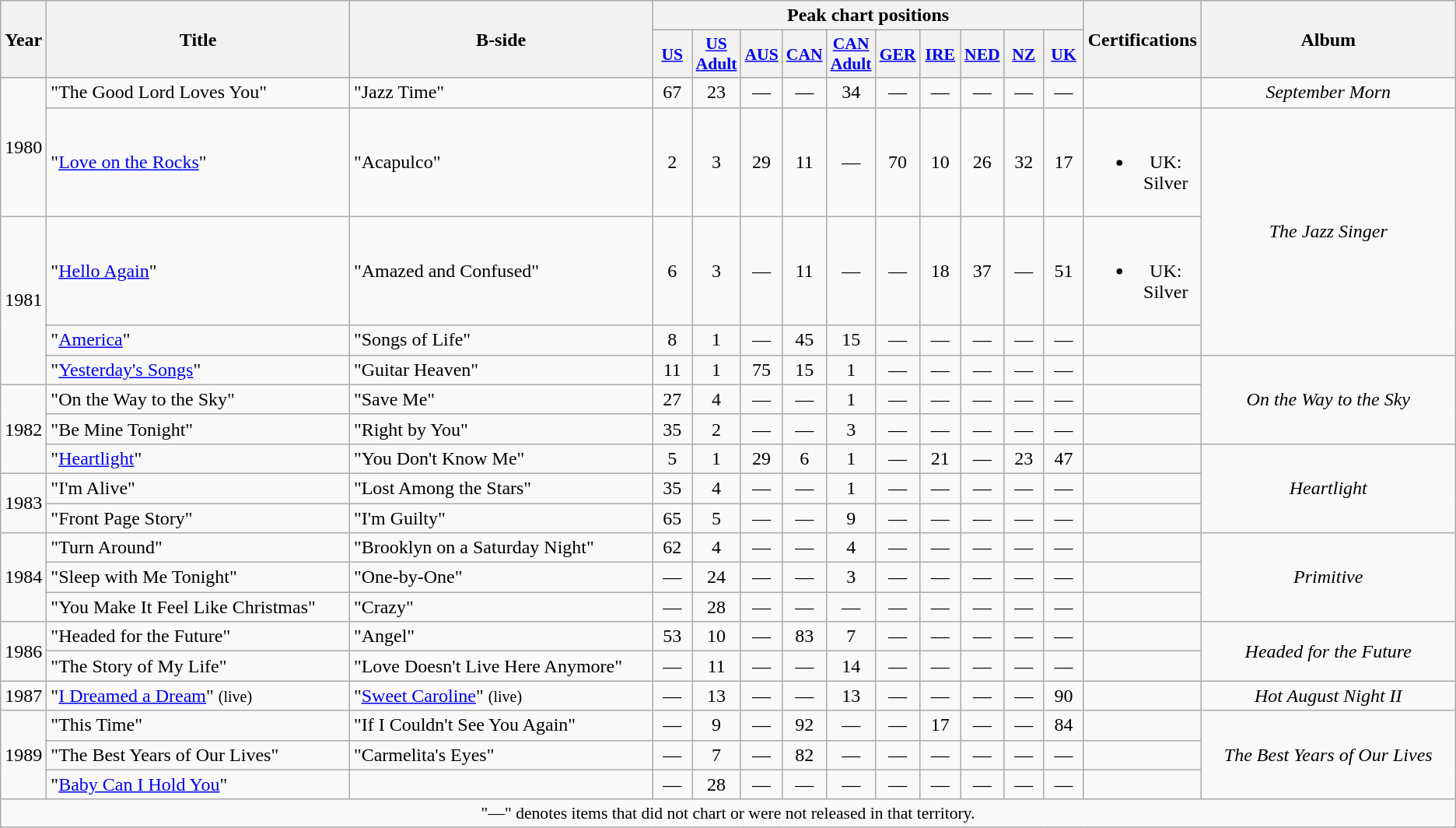<table class="wikitable" style="text-align:center;">
<tr>
<th rowspan="2" style="width:2em;">Year</th>
<th rowspan="2" style="width:18em;">Title</th>
<th rowspan="2" style="width:18em;">B-side</th>
<th colspan="10">Peak chart positions</th>
<th rowspan="2">Certifications</th>
<th rowspan="2" style="width:15em;">Album</th>
</tr>
<tr>
<th style="width:2em;font-size:90%;"><a href='#'>US</a><br></th>
<th style="width:2em;font-size:90%;"><a href='#'>US<br>Adult</a><br></th>
<th style="width:2em;font-size:90%;"><a href='#'>AUS</a><br></th>
<th style="width:2em;font-size:90%;"><a href='#'>CAN</a><br></th>
<th style="width:2em;font-size:90%;"><a href='#'>CAN<br>Adult</a><br></th>
<th style="width:2em;font-size:90%;"><a href='#'>GER</a><br></th>
<th style="width:2em;font-size:90%;"><a href='#'>IRE</a><br></th>
<th style="width:2em;font-size:90%;"><a href='#'>NED</a><br></th>
<th style="width:2em;font-size:90%;"><a href='#'>NZ</a><br></th>
<th style="width:2em;font-size:90%;"><a href='#'>UK</a><br></th>
</tr>
<tr>
<td rowspan="2">1980</td>
<td style="text-align:left;">"The Good Lord Loves You"</td>
<td style="text-align:left;">"Jazz Time"</td>
<td>67</td>
<td>23</td>
<td>—</td>
<td>—</td>
<td>34</td>
<td>—</td>
<td>—</td>
<td>—</td>
<td>—</td>
<td>—</td>
<td></td>
<td><em>September Morn</em></td>
</tr>
<tr>
<td style="text-align:left;">"<a href='#'>Love on the Rocks</a>"</td>
<td style="text-align:left;">"Acapulco"</td>
<td>2</td>
<td>3</td>
<td>29</td>
<td>11</td>
<td>—</td>
<td>70</td>
<td>10</td>
<td>26</td>
<td>32</td>
<td>17</td>
<td><br><ul><li>UK: Silver</li></ul></td>
<td rowspan="3"><em>The Jazz Singer</em></td>
</tr>
<tr>
<td rowspan="3">1981</td>
<td style="text-align:left;">"<a href='#'>Hello Again</a>"</td>
<td style="text-align:left;">"Amazed and Confused"</td>
<td>6</td>
<td>3</td>
<td>—</td>
<td>11</td>
<td>—</td>
<td>—</td>
<td>18</td>
<td>37</td>
<td>—</td>
<td>51</td>
<td><br><ul><li>UK: Silver</li></ul></td>
</tr>
<tr>
<td style="text-align:left;">"<a href='#'>America</a>"</td>
<td style="text-align:left;">"Songs of Life"</td>
<td>8</td>
<td>1</td>
<td>—</td>
<td>45</td>
<td>15</td>
<td>—</td>
<td>—</td>
<td>—</td>
<td>—</td>
<td>—</td>
<td></td>
</tr>
<tr>
<td style="text-align:left;">"<a href='#'>Yesterday's Songs</a>"</td>
<td style="text-align:left;">"Guitar Heaven"</td>
<td>11</td>
<td>1</td>
<td>75</td>
<td>15</td>
<td>1</td>
<td>—</td>
<td>—</td>
<td>—</td>
<td>—</td>
<td>—</td>
<td></td>
<td rowspan="3"><em>On the Way to the Sky</em></td>
</tr>
<tr>
<td rowspan="3">1982</td>
<td style="text-align:left;">"On the Way to the Sky"</td>
<td style="text-align:left;">"Save Me"</td>
<td>27</td>
<td>4</td>
<td>—</td>
<td>—</td>
<td>1</td>
<td>—</td>
<td>—</td>
<td>—</td>
<td>—</td>
<td>—</td>
<td></td>
</tr>
<tr>
<td style="text-align:left;">"Be Mine Tonight"</td>
<td style="text-align:left;">"Right by You"</td>
<td>35</td>
<td>2</td>
<td>—</td>
<td>—</td>
<td>3</td>
<td>—</td>
<td>—</td>
<td>—</td>
<td>—</td>
<td>—</td>
<td></td>
</tr>
<tr>
<td style="text-align:left;">"<a href='#'>Heartlight</a>"</td>
<td style="text-align:left;">"You Don't Know Me"</td>
<td>5</td>
<td>1</td>
<td>29</td>
<td>6</td>
<td>1</td>
<td>—</td>
<td>21</td>
<td>—</td>
<td>23</td>
<td>47</td>
<td></td>
<td rowspan="3"><em>Heartlight</em></td>
</tr>
<tr>
<td rowspan="2">1983</td>
<td style="text-align:left;">"I'm Alive"</td>
<td style="text-align:left;">"Lost Among the Stars"</td>
<td>35</td>
<td>4</td>
<td>—</td>
<td>—</td>
<td>1</td>
<td>—</td>
<td>—</td>
<td>—</td>
<td>—</td>
<td>—</td>
<td></td>
</tr>
<tr>
<td style="text-align:left;">"Front Page Story"</td>
<td style="text-align:left;">"I'm Guilty"</td>
<td>65</td>
<td>5</td>
<td>—</td>
<td>—</td>
<td>9</td>
<td>—</td>
<td>—</td>
<td>—</td>
<td>—</td>
<td>—</td>
<td></td>
</tr>
<tr>
<td rowspan="3">1984</td>
<td style="text-align:left;">"Turn Around"</td>
<td style="text-align:left;">"Brooklyn on a Saturday Night"</td>
<td>62</td>
<td>4</td>
<td>—</td>
<td>—</td>
<td>4</td>
<td>—</td>
<td>—</td>
<td>—</td>
<td>—</td>
<td>—</td>
<td></td>
<td rowspan="3"><em>Primitive</em></td>
</tr>
<tr>
<td style="text-align:left;">"Sleep with Me Tonight"</td>
<td style="text-align:left;">"One-by-One"</td>
<td>—</td>
<td>24</td>
<td>—</td>
<td>—</td>
<td>3</td>
<td>—</td>
<td>—</td>
<td>—</td>
<td>—</td>
<td>—</td>
<td></td>
</tr>
<tr>
<td style="text-align:left;">"You Make It Feel Like Christmas"</td>
<td style="text-align:left;">"Crazy"</td>
<td>—</td>
<td>28</td>
<td>—</td>
<td>—</td>
<td>—</td>
<td>—</td>
<td>—</td>
<td>—</td>
<td>—</td>
<td>—</td>
<td></td>
</tr>
<tr>
<td rowspan="2">1986</td>
<td style="text-align:left;">"Headed for the Future"</td>
<td style="text-align:left;">"Angel"</td>
<td>53</td>
<td>10</td>
<td>—</td>
<td>83</td>
<td>7</td>
<td>—</td>
<td>—</td>
<td>—</td>
<td>—</td>
<td>—</td>
<td></td>
<td rowspan="2"><em>Headed for the Future</em></td>
</tr>
<tr>
<td style="text-align:left;">"The Story of My Life"</td>
<td style="text-align:left;">"Love Doesn't Live Here Anymore"</td>
<td>—</td>
<td>11</td>
<td>—</td>
<td>—</td>
<td>14</td>
<td>—</td>
<td>—</td>
<td>—</td>
<td>—</td>
<td>—</td>
<td></td>
</tr>
<tr>
<td>1987</td>
<td style="text-align:left;">"<a href='#'>I Dreamed a Dream</a>" <small>(live)</small></td>
<td style="text-align:left;">"<a href='#'>Sweet Caroline</a>" <small>(live)</small></td>
<td>—</td>
<td>13</td>
<td>—</td>
<td>—</td>
<td>13</td>
<td>—</td>
<td>—</td>
<td>—</td>
<td>—</td>
<td>90</td>
<td></td>
<td><em>Hot August Night II</em></td>
</tr>
<tr>
<td rowspan="3">1989</td>
<td style="text-align:left;">"This Time"</td>
<td style="text-align:left;">"If I Couldn't See You Again"</td>
<td>—</td>
<td>9</td>
<td>—</td>
<td>92</td>
<td>—</td>
<td>—</td>
<td>17</td>
<td>—</td>
<td>—</td>
<td>84</td>
<td></td>
<td rowspan="3"><em>The Best Years of Our Lives</em></td>
</tr>
<tr>
<td style="text-align:left;">"The Best Years of Our Lives"</td>
<td style="text-align:left;">"Carmelita's Eyes"</td>
<td>—</td>
<td>7</td>
<td>—</td>
<td>82</td>
<td>—</td>
<td>—</td>
<td>—</td>
<td>—</td>
<td>—</td>
<td>—</td>
<td></td>
</tr>
<tr>
<td style="text-align:left;">"<a href='#'>Baby Can I Hold You</a>"</td>
<td></td>
<td>—</td>
<td>28</td>
<td>—</td>
<td>—</td>
<td>—</td>
<td>—</td>
<td>—</td>
<td>—</td>
<td>—</td>
<td>—</td>
<td></td>
</tr>
<tr>
<td colspan="15" style="font-size:90%">"—" denotes items that did not chart or were not released in that territory.</td>
</tr>
</table>
